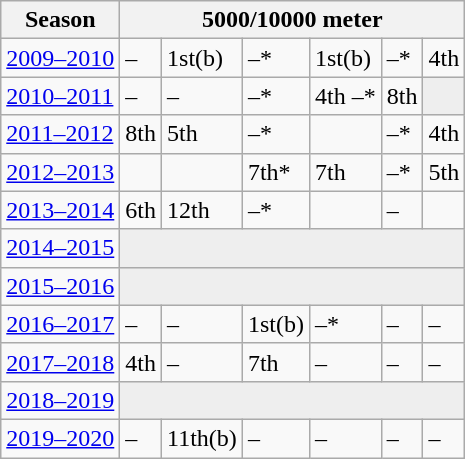<table class="wikitable" style="display: inline-table;">
<tr>
<th>Season</th>
<th colspan="6">5000/10000 meter</th>
</tr>
<tr>
<td><a href='#'>2009–2010</a></td>
<td>–</td>
<td>1st(b)</td>
<td>–*</td>
<td>1st(b)</td>
<td>–*</td>
<td>4th</td>
</tr>
<tr>
<td><a href='#'>2010–2011</a></td>
<td>–</td>
<td>–</td>
<td>–*</td>
<td>4th –*</td>
<td>8th</td>
<td colspan="1" bgcolor=#EEEEEE></td>
</tr>
<tr>
<td><a href='#'>2011–2012</a></td>
<td>8th</td>
<td>5th</td>
<td>–*</td>
<td></td>
<td>–*</td>
<td>4th</td>
</tr>
<tr>
<td><a href='#'>2012–2013</a></td>
<td></td>
<td></td>
<td>7th*</td>
<td>7th</td>
<td>–*</td>
<td>5th</td>
</tr>
<tr>
<td><a href='#'>2013–2014</a></td>
<td>6th</td>
<td>12th</td>
<td>–*</td>
<td></td>
<td>–</td>
<td></td>
</tr>
<tr>
<td><a href='#'>2014–2015</a></td>
<td colspan="6" bgcolor=#EEEEEE></td>
</tr>
<tr>
<td><a href='#'>2015–2016</a></td>
<td colspan="6" bgcolor=#EEEEEE></td>
</tr>
<tr>
<td><a href='#'>2016–2017</a></td>
<td>–</td>
<td>–</td>
<td>1st(b)</td>
<td>–*</td>
<td>–</td>
<td>–</td>
</tr>
<tr>
<td><a href='#'>2017–2018</a></td>
<td>4th</td>
<td>–</td>
<td>7th</td>
<td>–</td>
<td>–</td>
<td>–</td>
</tr>
<tr>
<td><a href='#'> 2018–2019</a></td>
<td colspan="6" bgcolor=#EEEEEE></td>
</tr>
<tr>
<td><a href='#'> 2019–2020</a></td>
<td>–</td>
<td>11th(b)</td>
<td>–</td>
<td>–</td>
<td>–</td>
<td>–</td>
</tr>
</table>
